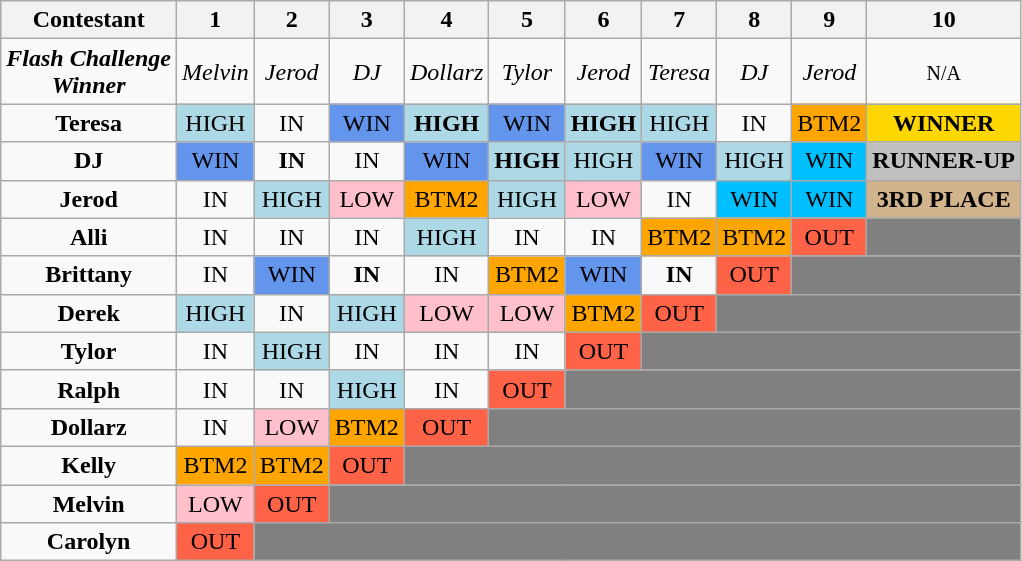<table class="wikitable"  style="text-align:center;">
<tr>
<th>Contestant</th>
<th>1</th>
<th>2</th>
<th>3</th>
<th>4</th>
<th>5</th>
<th>6</th>
<th>7</th>
<th>8</th>
<th>9</th>
<th>10</th>
</tr>
<tr>
<td><strong><em>Flash Challenge</em></strong><br><strong><em>Winner </em></strong></td>
<td><em>Melvin</em></td>
<td><em>Jerod</em></td>
<td><em>DJ</em></td>
<td><em>Dollarz</em></td>
<td><em>Tylor</em></td>
<td><em>Jerod</em></td>
<td><em>Teresa</em></td>
<td><em>DJ</em></td>
<td><em>Jerod</em></td>
<td><span><small>N/A</small></span></td>
</tr>
<tr>
<td><strong>Teresa</strong></td>
<td bgcolor="lightblue">HIGH</td>
<td>IN</td>
<td bgcolor="cornflowerblue">WIN</td>
<td bgcolor="lightblue"><strong>HIGH</strong></td>
<td bgcolor="cornflowerblue">WIN</td>
<td bgcolor="lightblue"><strong>HIGH</strong></td>
<td bgcolor="lightblue">HIGH</td>
<td>IN</td>
<td bgcolor="orange">BTM2</td>
<td bgcolor="gold"><strong>WINNER</strong></td>
</tr>
<tr>
<td><strong>DJ</strong></td>
<td bgcolor="cornflowerblue">WIN</td>
<td><strong>IN</strong></td>
<td>IN</td>
<td bgcolor="cornflowerblue">WIN</td>
<td bgcolor="lightblue"><strong>HIGH</strong></td>
<td bgcolor="lightblue">HIGH</td>
<td bgcolor="cornflowerblue">WIN</td>
<td bgcolor="lightblue">HIGH</td>
<td bgcolor="deepskyblue">WIN</td>
<td bgcolor="silver"><strong>RUNNER-UP</strong></td>
</tr>
<tr>
<td><strong>Jerod</strong></td>
<td>IN</td>
<td bgcolor="lightblue">HIGH</td>
<td bgcolor="pink">LOW</td>
<td bgcolor="orange">BTM2</td>
<td bgcolor="lightblue">HIGH</td>
<td bgcolor="pink">LOW</td>
<td>IN</td>
<td bgcolor="deepskyblue">WIN</td>
<td bgcolor="deepskyblue">WIN</td>
<td bgcolor="tan"><strong>3RD PLACE</strong></td>
</tr>
<tr>
<td><strong>Alli</strong></td>
<td>IN</td>
<td>IN</td>
<td>IN</td>
<td bgcolor="lightblue">HIGH</td>
<td>IN</td>
<td>IN</td>
<td bgcolor="orange">BTM2</td>
<td bgcolor="orange">BTM2</td>
<td bgcolor="tomato">OUT</td>
<td colspan="1" bgcolor="gray"></td>
</tr>
<tr>
<td><strong>Brittany</strong></td>
<td>IN</td>
<td bgcolor="cornflowerblue">WIN</td>
<td><strong>IN</strong></td>
<td>IN</td>
<td bgcolor="orange">BTM2</td>
<td bgcolor="cornflowerblue">WIN</td>
<td><strong>IN</strong></td>
<td bgcolor="tomato">OUT</td>
<td colspan="2" bgcolor="gray"></td>
</tr>
<tr>
<td><strong>Derek</strong></td>
<td bgcolor="lightblue">HIGH</td>
<td>IN</td>
<td bgcolor="lightblue">HIGH</td>
<td bgcolor="pink">LOW</td>
<td bgcolor="pink">LOW</td>
<td bgcolor="orange">BTM2</td>
<td bgcolor="tomato">OUT</td>
<td colspan="3" bgcolor="gray"></td>
</tr>
<tr>
<td><strong>Tylor</strong></td>
<td>IN</td>
<td bgcolor="lightblue">HIGH</td>
<td>IN</td>
<td>IN</td>
<td>IN</td>
<td bgcolor="tomato">OUT</td>
<td colspan="4" bgcolor="gray"></td>
</tr>
<tr>
<td><strong>Ralph</strong></td>
<td>IN</td>
<td>IN</td>
<td bgcolor="lightblue">HIGH</td>
<td>IN</td>
<td bgcolor="tomato">OUT</td>
<td colspan="5" bgcolor="gray"></td>
</tr>
<tr>
<td><strong>Dollarz</strong></td>
<td>IN</td>
<td bgcolor="pink">LOW</td>
<td bgcolor="orange">BTM2</td>
<td bgcolor="tomato">OUT</td>
<td colspan="6" bgcolor="gray"></td>
</tr>
<tr>
<td><strong>Kelly</strong></td>
<td bgcolor="orange">BTM2</td>
<td bgcolor="orange">BTM2</td>
<td bgcolor="tomato">OUT</td>
<td colspan="7" bgcolor="gray"></td>
</tr>
<tr>
<td><strong>Melvin</strong></td>
<td bgcolor="pink">LOW</td>
<td bgcolor="tomato">OUT</td>
<td colspan="8" bgcolor="gray"></td>
</tr>
<tr>
<td><strong>Carolyn</strong></td>
<td bgcolor="tomato">OUT</td>
<td colspan="9" bgcolor="gray"></td>
</tr>
</table>
